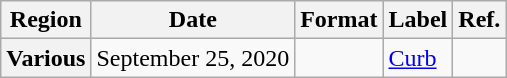<table class="wikitable plainrowheaders">
<tr>
<th scope="col">Region</th>
<th scope="col">Date</th>
<th scope="col">Format</th>
<th scope="col">Label</th>
<th scope="col">Ref.</th>
</tr>
<tr>
<th scope="row">Various</th>
<td>September 25, 2020</td>
<td></td>
<td><a href='#'>Curb</a></td>
<td></td>
</tr>
</table>
